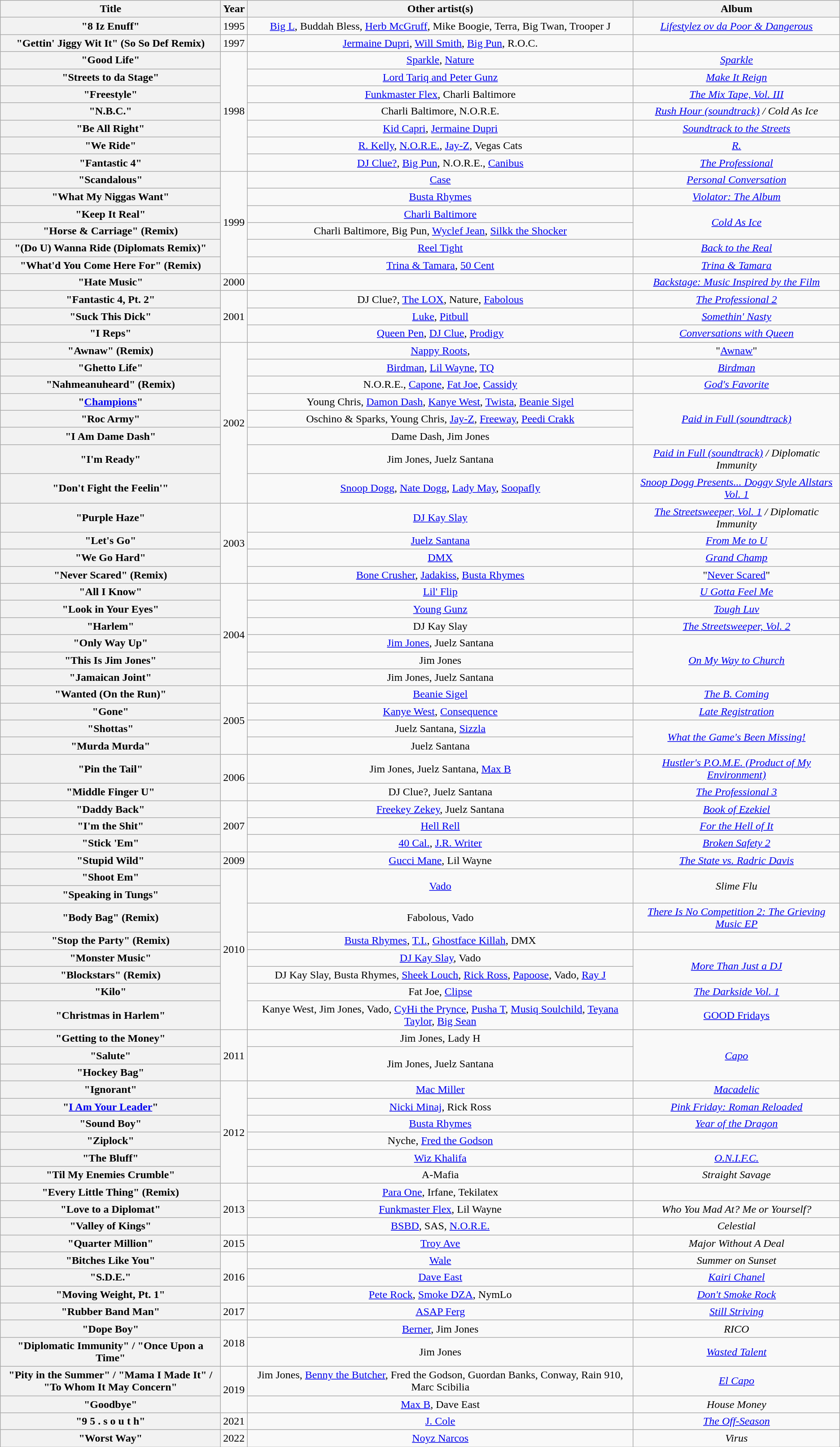<table class="wikitable plainrowheaders" style="text-align:center;">
<tr>
<th scope="col" style="width:20em;">Title</th>
<th scope="col">Year</th>
<th scope="col">Other artist(s)</th>
<th scope="col">Album</th>
</tr>
<tr>
<th scope="row">"8 Iz Enuff"</th>
<td>1995</td>
<td><a href='#'>Big L</a>, Buddah Bless, <a href='#'>Herb McGruff</a>, Mike Boogie, Terra, Big Twan, Trooper J</td>
<td><em><a href='#'>Lifestylez ov da Poor & Dangerous</a></em></td>
</tr>
<tr>
<th scope="row">"Gettin' Jiggy Wit It" (So So Def Remix)</th>
<td>1997</td>
<td><a href='#'>Jermaine Dupri</a>, <a href='#'>Will Smith</a>, <a href='#'>Big Pun</a>, R.O.C.</td>
<td></td>
</tr>
<tr>
<th scope="row">"Good Life"</th>
<td rowspan="7">1998</td>
<td><a href='#'>Sparkle</a>, <a href='#'>Nature</a></td>
<td><em><a href='#'>Sparkle</a></em></td>
</tr>
<tr>
<th scope="row">"Streets to da Stage"</th>
<td><a href='#'>Lord Tariq and Peter Gunz</a></td>
<td><em><a href='#'>Make It Reign</a></em></td>
</tr>
<tr>
<th>"Freestyle"</th>
<td><a href='#'>Funkmaster Flex</a>, Charli Baltimore</td>
<td><em><a href='#'>The Mix Tape, Vol. III</a></em></td>
</tr>
<tr>
<th>"N.B.C."</th>
<td>Charli Baltimore, N.O.R.E.</td>
<td><em><a href='#'>Rush Hour (soundtrack)</a> / Cold As Ice</em></td>
</tr>
<tr>
<th>"Be All Right"</th>
<td><a href='#'>Kid Capri</a>, <a href='#'>Jermaine Dupri</a></td>
<td><em><a href='#'>Soundtrack to the Streets</a></em></td>
</tr>
<tr>
<th scope="row">"We Ride"</th>
<td><a href='#'>R. Kelly</a>, <a href='#'>N.O.R.E.</a>, <a href='#'>Jay-Z</a>, Vegas Cats</td>
<td><em><a href='#'>R.</a></em></td>
</tr>
<tr>
<th scope="row">"Fantastic 4"</th>
<td><a href='#'>DJ Clue?</a>, <a href='#'>Big Pun</a>, N.O.R.E., <a href='#'>Canibus</a></td>
<td><em><a href='#'>The Professional</a></em></td>
</tr>
<tr>
<th scope="row">"Scandalous"</th>
<td rowspan="6">1999</td>
<td><a href='#'>Case</a></td>
<td><em><a href='#'>Personal Conversation</a></em></td>
</tr>
<tr>
<th>"What My Niggas Want"</th>
<td><a href='#'>Busta Rhymes</a></td>
<td><em><a href='#'>Violator: The Album</a></em></td>
</tr>
<tr>
<th scope="row">"Keep It Real"</th>
<td><a href='#'>Charli Baltimore</a></td>
<td rowspan="2"><em><a href='#'>Cold As Ice</a></em></td>
</tr>
<tr>
<th scope="row">"Horse & Carriage" (Remix)</th>
<td>Charli Baltimore, Big Pun, <a href='#'>Wyclef Jean</a>, <a href='#'>Silkk the Shocker</a></td>
</tr>
<tr>
<th>"(Do U) Wanna Ride (Diplomats Remix)"</th>
<td><a href='#'>Reel Tight</a></td>
<td><em><a href='#'>Back to the Real</a></em></td>
</tr>
<tr>
<th scope="row">"What'd You Come Here For" (Remix)</th>
<td><a href='#'>Trina & Tamara</a>, <a href='#'>50 Cent</a></td>
<td><em><a href='#'>Trina & Tamara</a></em></td>
</tr>
<tr>
<th>"Hate Music"</th>
<td>2000</td>
<td></td>
<td><em><a href='#'>Backstage: Music Inspired by the Film</a></em></td>
</tr>
<tr>
<th scope="row">"Fantastic 4, Pt. 2"</th>
<td rowspan="3">2001</td>
<td>DJ Clue?, <a href='#'>The LOX</a>, Nature, <a href='#'>Fabolous</a></td>
<td><em><a href='#'>The Professional 2</a></em></td>
</tr>
<tr>
<th scope="row">"Suck This Dick"</th>
<td><a href='#'>Luke</a>, <a href='#'>Pitbull</a></td>
<td><em><a href='#'>Somethin' Nasty</a></em></td>
</tr>
<tr>
<th>"I Reps"</th>
<td><a href='#'>Queen Pen</a>, <a href='#'>DJ Clue</a>, <a href='#'>Prodigy</a></td>
<td><em><a href='#'>Conversations with Queen</a></em></td>
</tr>
<tr>
<th>"Awnaw" (Remix)</th>
<td rowspan="8">2002</td>
<td><a href='#'>Nappy Roots</a>,</td>
<td>"<a href='#'>Awnaw</a>"</td>
</tr>
<tr>
<th scope="row">"Ghetto Life"</th>
<td><a href='#'>Birdman</a>, <a href='#'>Lil Wayne</a>, <a href='#'>TQ</a></td>
<td><em><a href='#'>Birdman</a></em></td>
</tr>
<tr>
<th scope="row">"Nahmeanuheard" (Remix)</th>
<td>N.O.R.E., <a href='#'>Capone</a>, <a href='#'>Fat Joe</a>, <a href='#'>Cassidy</a></td>
<td><em><a href='#'>God's Favorite</a></em></td>
</tr>
<tr>
<th>"<a href='#'>Champions</a>"</th>
<td>Young Chris, <a href='#'>Damon Dash</a>, <a href='#'>Kanye West</a>, <a href='#'>Twista</a>, <a href='#'>Beanie Sigel</a></td>
<td rowspan="3"><em><a href='#'>Paid in Full (soundtrack)</a></em></td>
</tr>
<tr>
<th>"Roc Army"</th>
<td>Oschino & Sparks, Young Chris, <a href='#'>Jay-Z</a>, <a href='#'>Freeway</a>, <a href='#'>Peedi Crakk</a></td>
</tr>
<tr>
<th>"I Am Dame Dash"</th>
<td>Dame Dash, Jim Jones</td>
</tr>
<tr>
<th>"I'm Ready"</th>
<td>Jim Jones, Juelz Santana</td>
<td><em><a href='#'>Paid in Full (soundtrack)</a> / Diplomatic Immunity</em></td>
</tr>
<tr>
<th scope="row">"Don't Fight the Feelin'"</th>
<td><a href='#'>Snoop Dogg</a>, <a href='#'>Nate Dogg</a>, <a href='#'>Lady May</a>, <a href='#'>Soopafly</a></td>
<td><em><a href='#'>Snoop Dogg Presents... Doggy Style Allstars Vol. 1</a></em></td>
</tr>
<tr>
<th>"Purple Haze"</th>
<td rowspan="4">2003</td>
<td><a href='#'>DJ Kay Slay</a></td>
<td><em><a href='#'>The Streetsweeper, Vol. 1</a> / Diplomatic Immunity</em></td>
</tr>
<tr>
<th scope="row">"Let's Go"</th>
<td><a href='#'>Juelz Santana</a></td>
<td><em><a href='#'>From Me to U</a></em></td>
</tr>
<tr>
<th scope="row">"We Go Hard"</th>
<td><a href='#'>DMX</a></td>
<td><em><a href='#'>Grand Champ</a></em></td>
</tr>
<tr>
<th>"Never Scared" (Remix)</th>
<td><a href='#'>Bone Crusher</a>, <a href='#'>Jadakiss</a>, <a href='#'>Busta Rhymes</a></td>
<td>"<a href='#'>Never Scared</a>"</td>
</tr>
<tr>
<th scope="row">"All I Know"</th>
<td rowspan="6">2004</td>
<td><a href='#'>Lil' Flip</a></td>
<td><em><a href='#'>U Gotta Feel Me</a></em></td>
</tr>
<tr>
<th scope="row">"Look in Your Eyes"</th>
<td><a href='#'>Young Gunz</a></td>
<td><em><a href='#'>Tough Luv</a></em></td>
</tr>
<tr>
<th>"Harlem"</th>
<td>DJ Kay Slay</td>
<td><em><a href='#'>The Streetsweeper, Vol. 2</a></em></td>
</tr>
<tr>
<th scope="row">"Only Way Up"</th>
<td><a href='#'>Jim Jones</a>, Juelz Santana</td>
<td rowspan="3"><em><a href='#'>On My Way to Church</a></em></td>
</tr>
<tr>
<th scope="row">"This Is Jim Jones"</th>
<td>Jim Jones</td>
</tr>
<tr>
<th scope="row">"Jamaican Joint"</th>
<td>Jim Jones, Juelz Santana</td>
</tr>
<tr>
<th scope="row">"Wanted (On the Run)"</th>
<td rowspan="4">2005</td>
<td><a href='#'>Beanie Sigel</a></td>
<td><em><a href='#'>The B. Coming</a></em></td>
</tr>
<tr>
<th scope="row">"Gone"</th>
<td><a href='#'>Kanye West</a>, <a href='#'>Consequence</a></td>
<td><em><a href='#'>Late Registration</a></em></td>
</tr>
<tr>
<th scope="row">"Shottas"</th>
<td>Juelz Santana, <a href='#'>Sizzla</a></td>
<td rowspan="2"><em><a href='#'>What the Game's Been Missing!</a></em></td>
</tr>
<tr>
<th scope="row">"Murda Murda"</th>
<td>Juelz Santana</td>
</tr>
<tr>
<th scope="row">"Pin the Tail"</th>
<td rowspan="2">2006</td>
<td>Jim Jones, Juelz Santana, <a href='#'>Max B</a></td>
<td><em><a href='#'>Hustler's P.O.M.E. (Product of My Environment)</a></em></td>
</tr>
<tr>
<th scope="row">"Middle Finger U"</th>
<td>DJ Clue?, Juelz Santana</td>
<td><em><a href='#'>The Professional 3</a></em></td>
</tr>
<tr>
<th scope="row">"Daddy Back"</th>
<td rowspan="3">2007</td>
<td><a href='#'>Freekey Zekey</a>, Juelz Santana</td>
<td><em><a href='#'>Book of Ezekiel</a></em></td>
</tr>
<tr>
<th scope="row">"I'm the Shit"</th>
<td><a href='#'>Hell Rell</a></td>
<td><em><a href='#'>For the Hell of It</a></em></td>
</tr>
<tr>
<th scope="row">"Stick 'Em"</th>
<td><a href='#'>40 Cal.</a>, <a href='#'>J.R. Writer</a></td>
<td><em><a href='#'>Broken Safety 2</a></em></td>
</tr>
<tr>
<th scope="row">"Stupid Wild"</th>
<td>2009</td>
<td><a href='#'>Gucci Mane</a>, Lil Wayne</td>
<td><em><a href='#'>The State vs. Radric Davis</a></em></td>
</tr>
<tr>
<th scope="row">"Shoot Em"</th>
<td rowspan="8">2010</td>
<td rowspan="2"><a href='#'>Vado</a></td>
<td rowspan="2"><em>Slime Flu</em></td>
</tr>
<tr>
<th scope="row">"Speaking in Tungs"</th>
</tr>
<tr>
<th scope="row">"Body Bag" (Remix)</th>
<td>Fabolous, Vado</td>
<td><em><a href='#'>There Is No Competition 2: The Grieving Music EP</a></em></td>
</tr>
<tr>
<th scope="row">"Stop the Party" (Remix)</th>
<td><a href='#'>Busta Rhymes</a>, <a href='#'>T.I.</a>, <a href='#'>Ghostface Killah</a>, DMX</td>
<td></td>
</tr>
<tr>
<th scope="row">"Monster Music"</th>
<td><a href='#'>DJ Kay Slay</a>, Vado</td>
<td rowspan="2"><em><a href='#'>More Than Just a DJ</a></em></td>
</tr>
<tr>
<th scope="row">"Blockstars" (Remix)</th>
<td>DJ Kay Slay, Busta Rhymes, <a href='#'>Sheek Louch</a>, <a href='#'>Rick Ross</a>, <a href='#'>Papoose</a>, Vado, <a href='#'>Ray J</a></td>
</tr>
<tr>
<th scope="row">"Kilo"</th>
<td>Fat Joe, <a href='#'>Clipse</a></td>
<td><em><a href='#'>The Darkside Vol. 1</a></em></td>
</tr>
<tr>
<th scope="row">"Christmas in Harlem"</th>
<td>Kanye West, Jim Jones, Vado, <a href='#'>CyHi the Prynce</a>, <a href='#'>Pusha T</a>, <a href='#'>Musiq Soulchild</a>, <a href='#'>Teyana Taylor</a>, <a href='#'>Big Sean</a></td>
<td><a href='#'>GOOD Fridays</a></td>
</tr>
<tr>
<th scope="row">"Getting to the Money"</th>
<td rowspan="3">2011</td>
<td>Jim Jones, Lady H</td>
<td rowspan="3"><em><a href='#'>Capo</a></em></td>
</tr>
<tr>
<th scope="row">"Salute"</th>
<td rowspan="2">Jim Jones, Juelz Santana</td>
</tr>
<tr>
<th scope="row">"Hockey Bag"</th>
</tr>
<tr>
<th scope="row">"Ignorant"</th>
<td rowspan="6">2012</td>
<td><a href='#'>Mac Miller</a></td>
<td><em><a href='#'>Macadelic</a></em></td>
</tr>
<tr>
<th scope="row">"<a href='#'>I Am Your Leader</a>"</th>
<td><a href='#'>Nicki Minaj</a>, Rick Ross</td>
<td><em><a href='#'>Pink Friday: Roman Reloaded</a></em></td>
</tr>
<tr>
<th scope="row">"Sound Boy"</th>
<td><a href='#'>Busta Rhymes</a></td>
<td><em><a href='#'>Year of the Dragon</a></em></td>
</tr>
<tr>
<th scope="row">"Ziplock"</th>
<td>Nyche, <a href='#'>Fred the Godson</a></td>
<td></td>
</tr>
<tr>
<th scope="row">"The Bluff"</th>
<td><a href='#'>Wiz Khalifa</a></td>
<td><em><a href='#'>O.N.I.F.C.</a></em></td>
</tr>
<tr>
<th scope="row">"Til My Enemies Crumble"</th>
<td>A-Mafia</td>
<td><em>Straight Savage</em></td>
</tr>
<tr>
<th scope="row">"Every Little Thing" (Remix)</th>
<td rowspan="3">2013</td>
<td><a href='#'>Para One</a>, Irfane, Tekilatex</td>
<td></td>
</tr>
<tr>
<th scope="row">"Love to a Diplomat"</th>
<td><a href='#'>Funkmaster Flex</a>, Lil Wayne</td>
<td><em>Who You Mad At? Me or Yourself?</em></td>
</tr>
<tr>
<th scope="row">"Valley of Kings"</th>
<td><a href='#'>BSBD</a>, SAS, <a href='#'>N.O.R.E.</a></td>
<td><em>Celestial</em></td>
</tr>
<tr>
<th scope="row">"Quarter Million"</th>
<td>2015</td>
<td><a href='#'>Troy Ave</a></td>
<td><em>Major Without A Deal</em></td>
</tr>
<tr>
<th scope="row">"Bitches Like You"</th>
<td rowspan="3">2016</td>
<td><a href='#'>Wale</a></td>
<td><em>Summer on Sunset</em></td>
</tr>
<tr>
<th scope="row">"S.D.E."</th>
<td><a href='#'>Dave East</a></td>
<td><em><a href='#'>Kairi Chanel</a></em></td>
</tr>
<tr>
<th scope="row">"Moving Weight, Pt. 1"</th>
<td><a href='#'>Pete Rock</a>, <a href='#'>Smoke DZA</a>, NymLo</td>
<td><em><a href='#'>Don't Smoke Rock</a></em></td>
</tr>
<tr>
<th scope="row">"Rubber Band Man"</th>
<td rowspan="1">2017</td>
<td><a href='#'>ASAP Ferg</a></td>
<td><em><a href='#'>Still Striving</a></em></td>
</tr>
<tr>
<th scope="row">"Dope Boy"</th>
<td rowspan="2">2018</td>
<td><a href='#'>Berner</a>, Jim Jones</td>
<td><em>RICO</em></td>
</tr>
<tr>
<th scope="row">"Diplomatic Immunity" / "Once Upon a Time"</th>
<td>Jim Jones</td>
<td><em><a href='#'>Wasted Talent</a></em></td>
</tr>
<tr>
<th scope="row">"Pity in the Summer" / "Mama I Made It" / "To Whom It May Concern"</th>
<td rowspan="2">2019</td>
<td>Jim Jones, <a href='#'>Benny the Butcher</a>, Fred the Godson, Guordan Banks, Conway, Rain 910, Marc Scibilia</td>
<td><em><a href='#'>El Capo</a></em></td>
</tr>
<tr>
<th scope="row">"Goodbye"</th>
<td><a href='#'>Max B</a>, Dave East</td>
<td><em>House Money</em></td>
</tr>
<tr>
<th scope="row">"9 5 . s o u t h"</th>
<td rowspan="1">2021</td>
<td><a href='#'>J. Cole</a></td>
<td><em><a href='#'>The Off-Season</a></em></td>
</tr>
<tr>
<th scope="row">"Worst Way"</th>
<td rowspan="1">2022</td>
<td><a href='#'>Noyz Narcos</a></td>
<td><em>Virus</em></td>
</tr>
</table>
